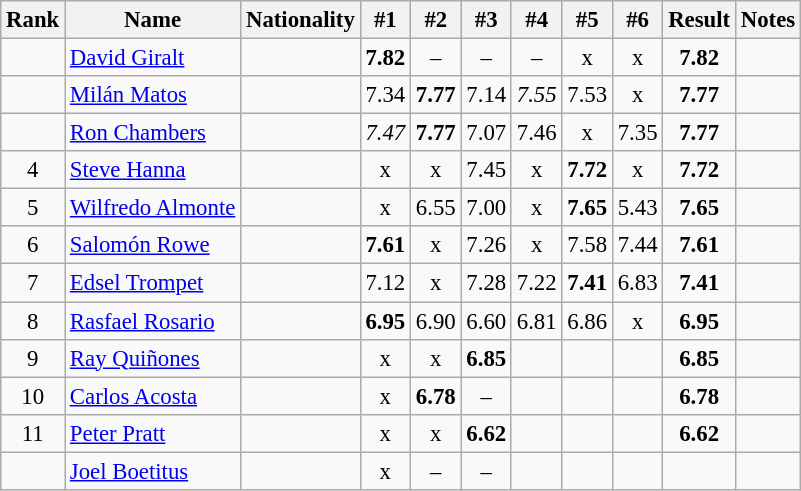<table class="wikitable sortable" style="text-align:center;font-size:95%">
<tr>
<th>Rank</th>
<th>Name</th>
<th>Nationality</th>
<th>#1</th>
<th>#2</th>
<th>#3</th>
<th>#4</th>
<th>#5</th>
<th>#6</th>
<th>Result</th>
<th>Notes</th>
</tr>
<tr>
<td></td>
<td align=left><a href='#'>David Giralt</a></td>
<td align=left></td>
<td><strong>7.82</strong></td>
<td>–</td>
<td>–</td>
<td>–</td>
<td>x</td>
<td>x</td>
<td><strong>7.82</strong></td>
<td></td>
</tr>
<tr>
<td></td>
<td align=left><a href='#'>Milán Matos</a></td>
<td align=left></td>
<td>7.34</td>
<td><strong>7.77</strong></td>
<td>7.14</td>
<td><em>7.55</em></td>
<td>7.53</td>
<td>x</td>
<td><strong>7.77</strong></td>
<td></td>
</tr>
<tr>
<td></td>
<td align=left><a href='#'>Ron Chambers</a></td>
<td align=left></td>
<td><em>7.47</em></td>
<td><strong>7.77</strong></td>
<td>7.07</td>
<td>7.46</td>
<td>x</td>
<td>7.35</td>
<td><strong>7.77</strong></td>
<td></td>
</tr>
<tr>
<td>4</td>
<td align=left><a href='#'>Steve Hanna</a></td>
<td align=left></td>
<td>x</td>
<td>x</td>
<td>7.45</td>
<td>x</td>
<td><strong>7.72</strong></td>
<td>x</td>
<td><strong>7.72</strong></td>
<td></td>
</tr>
<tr>
<td>5</td>
<td align=left><a href='#'>Wilfredo Almonte</a></td>
<td align=left></td>
<td>x</td>
<td>6.55</td>
<td>7.00</td>
<td>x</td>
<td><strong>7.65</strong></td>
<td>5.43</td>
<td><strong>7.65</strong></td>
<td></td>
</tr>
<tr>
<td>6</td>
<td align=left><a href='#'>Salomón Rowe</a></td>
<td align=left></td>
<td><strong>7.61</strong></td>
<td>x</td>
<td>7.26</td>
<td>x</td>
<td>7.58</td>
<td>7.44</td>
<td><strong>7.61</strong></td>
<td></td>
</tr>
<tr>
<td>7</td>
<td align=left><a href='#'>Edsel Trompet</a></td>
<td align=left></td>
<td>7.12</td>
<td>x</td>
<td>7.28</td>
<td>7.22</td>
<td><strong>7.41</strong></td>
<td>6.83</td>
<td><strong>7.41</strong></td>
<td></td>
</tr>
<tr>
<td>8</td>
<td align=left><a href='#'>Rasfael Rosario</a></td>
<td align=left></td>
<td><strong>6.95</strong></td>
<td>6.90</td>
<td>6.60</td>
<td>6.81</td>
<td>6.86</td>
<td>x</td>
<td><strong>6.95</strong></td>
<td></td>
</tr>
<tr>
<td>9</td>
<td align=left><a href='#'>Ray Quiñones</a></td>
<td align=left></td>
<td>x</td>
<td>x</td>
<td><strong>6.85</strong></td>
<td></td>
<td></td>
<td></td>
<td><strong>6.85</strong></td>
<td></td>
</tr>
<tr>
<td>10</td>
<td align=left><a href='#'>Carlos Acosta</a></td>
<td align=left></td>
<td>x</td>
<td><strong>6.78</strong></td>
<td>–</td>
<td></td>
<td></td>
<td></td>
<td><strong>6.78</strong></td>
<td></td>
</tr>
<tr>
<td>11</td>
<td align=left><a href='#'>Peter Pratt</a></td>
<td align=left></td>
<td>x</td>
<td>x</td>
<td><strong>6.62</strong></td>
<td></td>
<td></td>
<td></td>
<td><strong>6.62</strong></td>
<td></td>
</tr>
<tr>
<td></td>
<td align=left><a href='#'>Joel Boetitus</a></td>
<td align=left></td>
<td>x</td>
<td>–</td>
<td>–</td>
<td></td>
<td></td>
<td></td>
<td></td>
<td></td>
</tr>
</table>
